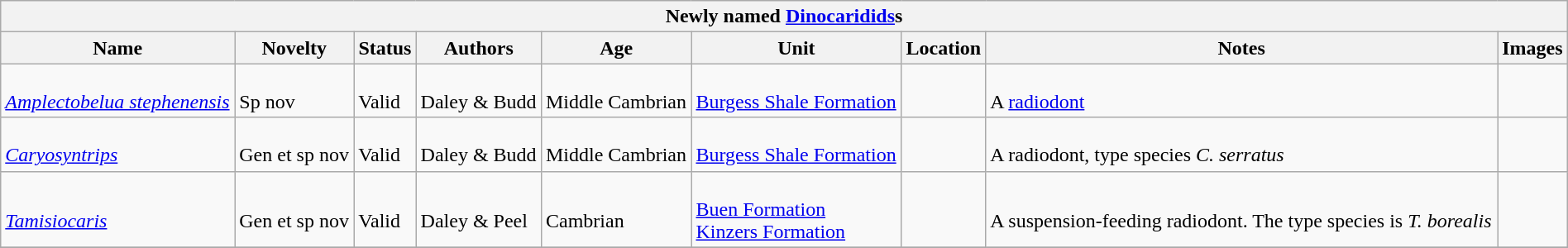<table class="wikitable sortable" align="center" width="100%">
<tr>
<th colspan="9" align="center"><strong>Newly named <a href='#'>Dinocaridids</a>s</strong></th>
</tr>
<tr>
<th>Name</th>
<th>Novelty</th>
<th>Status</th>
<th>Authors</th>
<th>Age</th>
<th>Unit</th>
<th>Location</th>
<th>Notes</th>
<th>Images</th>
</tr>
<tr>
<td><br><em><a href='#'>Amplectobelua stephenensis</a></em></td>
<td><br>Sp nov</td>
<td><br>Valid</td>
<td><br>Daley & Budd</td>
<td><br>Middle Cambrian</td>
<td><br><a href='#'>Burgess Shale Formation</a></td>
<td><br></td>
<td><br>A <a href='#'>radiodont</a></td>
<td><br></td>
</tr>
<tr>
<td><br><em><a href='#'>Caryosyntrips</a></em></td>
<td><br>Gen et sp nov</td>
<td><br>Valid</td>
<td><br>Daley & Budd</td>
<td><br>Middle Cambrian</td>
<td><br><a href='#'>Burgess Shale Formation</a></td>
<td><br></td>
<td><br>A radiodont, type species <em>C. serratus</em></td>
<td><br></td>
</tr>
<tr>
<td><br><em><a href='#'>Tamisiocaris</a></em></td>
<td><br>Gen et sp nov</td>
<td><br>Valid</td>
<td><br>Daley & Peel</td>
<td><br>Cambrian</td>
<td><br><a href='#'>Buen Formation</a><br>
<a href='#'>Kinzers Formation</a></td>
<td><br><br>
</td>
<td><br>A suspension-feeding radiodont. The type species is <em>T. borealis</em></td>
<td><br></td>
</tr>
<tr>
</tr>
</table>
